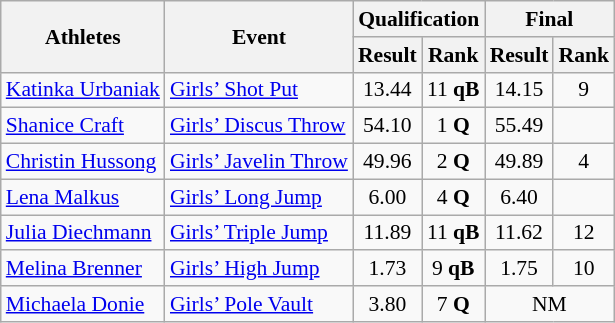<table class="wikitable" border="1" style="font-size:90%">
<tr>
<th rowspan=2>Athletes</th>
<th rowspan=2>Event</th>
<th colspan=2>Qualification</th>
<th colspan=2>Final</th>
</tr>
<tr>
<th>Result</th>
<th>Rank</th>
<th>Result</th>
<th>Rank</th>
</tr>
<tr>
<td><a href='#'>Katinka Urbaniak</a></td>
<td><a href='#'>Girls’ Shot Put</a></td>
<td align=center>13.44</td>
<td align=center>11 <strong>qB</strong></td>
<td align=center>14.15</td>
<td align=center>9</td>
</tr>
<tr>
<td><a href='#'>Shanice Craft</a></td>
<td><a href='#'>Girls’ Discus Throw</a></td>
<td align=center>54.10</td>
<td align=center>1 <strong>Q</strong></td>
<td align=center>55.49</td>
<td align=center></td>
</tr>
<tr>
<td><a href='#'>Christin Hussong</a></td>
<td><a href='#'>Girls’ Javelin Throw</a></td>
<td align=center>49.96</td>
<td align=center>2 <strong>Q</strong></td>
<td align=center>49.89</td>
<td align=center>4</td>
</tr>
<tr>
<td><a href='#'>Lena Malkus</a></td>
<td><a href='#'>Girls’ Long Jump</a></td>
<td align=center>6.00</td>
<td align=center>4 <strong>Q</strong></td>
<td align=center>6.40</td>
<td align=center></td>
</tr>
<tr>
<td><a href='#'>Julia Diechmann</a></td>
<td><a href='#'>Girls’ Triple Jump</a></td>
<td align=center>11.89</td>
<td align=center>11 <strong>qB</strong></td>
<td align=center>11.62</td>
<td align=center>12</td>
</tr>
<tr>
<td><a href='#'>Melina Brenner</a></td>
<td><a href='#'>Girls’ High Jump</a></td>
<td align=center>1.73</td>
<td align=center>9 <strong>qB</strong></td>
<td align=center>1.75</td>
<td align=center>10</td>
</tr>
<tr>
<td><a href='#'>Michaela Donie</a></td>
<td><a href='#'>Girls’ Pole Vault</a></td>
<td align=center>3.80</td>
<td align=center>7 <strong>Q</strong></td>
<td align=center colspan=2>NM</td>
</tr>
</table>
